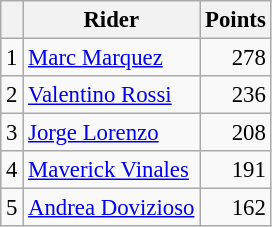<table class="wikitable" style="font-size: 95%;">
<tr>
<th></th>
<th>Rider</th>
<th>Points</th>
</tr>
<tr>
<td align=center>1</td>
<td> <a href='#'>Marc Marquez</a></td>
<td align=right>278</td>
</tr>
<tr>
<td align=center>2</td>
<td> <a href='#'>Valentino Rossi</a></td>
<td align=right>236</td>
</tr>
<tr>
<td align=center>3</td>
<td> <a href='#'>Jorge Lorenzo</a></td>
<td align=right>208</td>
</tr>
<tr>
<td align=center>4</td>
<td> <a href='#'>Maverick Vinales</a></td>
<td align=right>191</td>
</tr>
<tr>
<td align=center>5</td>
<td> <a href='#'>Andrea Dovizioso</a></td>
<td align=right>162</td>
</tr>
</table>
